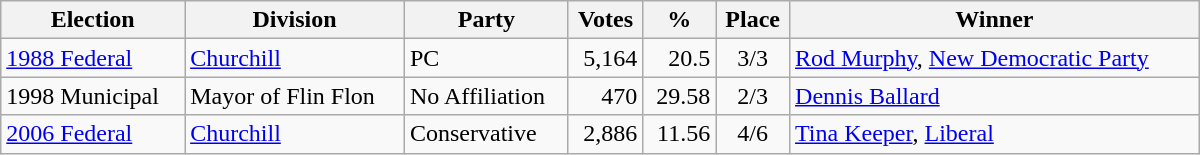<table class="wikitable" width="800">
<tr>
<th align="left">Election</th>
<th align="left">Division</th>
<th align="left">Party</th>
<th align="right">Votes</th>
<th align="right">%</th>
<th align="center">Place</th>
<th align="center">Winner</th>
</tr>
<tr>
<td align="left"><a href='#'>1988 Federal</a></td>
<td align="left"><a href='#'>Churchill</a></td>
<td align="left">PC</td>
<td align="right">5,164</td>
<td align="right">20.5</td>
<td align="center">3/3</td>
<td align="left"><a href='#'>Rod Murphy</a>, <a href='#'>New Democratic Party</a></td>
</tr>
<tr>
<td align="left">1998 Municipal</td>
<td align="left">Mayor of Flin Flon</td>
<td align="left">No Affiliation</td>
<td align="right">470</td>
<td align="right">29.58</td>
<td align="center">2/3</td>
<td align="left"><a href='#'>Dennis Ballard</a></td>
</tr>
<tr>
<td align="left"><a href='#'>2006 Federal</a></td>
<td align="left"><a href='#'>Churchill</a></td>
<td align="left">Conservative</td>
<td align="right">2,886</td>
<td align="right">11.56</td>
<td align="center">4/6</td>
<td align="left"><a href='#'>Tina Keeper</a>, <a href='#'>Liberal</a></td>
</tr>
</table>
